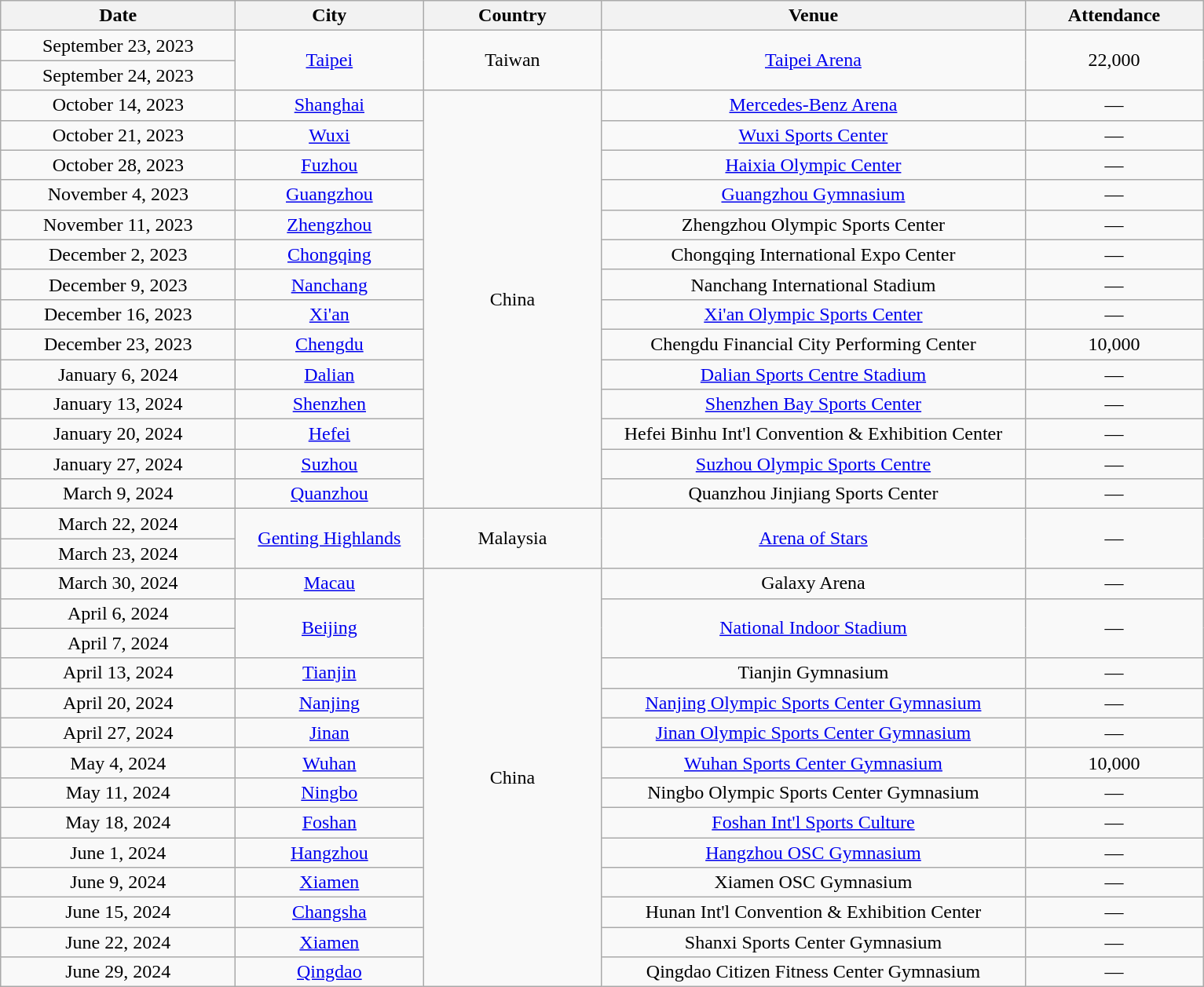<table class="wikitable" style="text-align:center;">
<tr>
<th scope="col" style="width:12em;">Date</th>
<th scope="col" style="width:9.5em;">City</th>
<th scope="col" style="width:9em;">Country</th>
<th scope="col" style="width:22em;">Venue</th>
<th scope="col" style="width:9em;">Attendance</th>
</tr>
<tr>
<td>September 23, 2023</td>
<td rowspan="2"><a href='#'>Taipei</a></td>
<td rowspan="2">Taiwan</td>
<td rowspan="2"><a href='#'>Taipei Arena</a></td>
<td rowspan="2">22,000</td>
</tr>
<tr>
<td>September 24, 2023</td>
</tr>
<tr>
<td>October 14, 2023</td>
<td><a href='#'>Shanghai</a></td>
<td rowspan="14">China</td>
<td><a href='#'>Mercedes-Benz Arena</a></td>
<td>—</td>
</tr>
<tr>
<td>October 21, 2023</td>
<td><a href='#'>Wuxi</a></td>
<td><a href='#'>Wuxi Sports Center</a></td>
<td>—</td>
</tr>
<tr>
<td>October 28, 2023</td>
<td><a href='#'>Fuzhou</a></td>
<td><a href='#'>Haixia Olympic Center</a></td>
<td>—</td>
</tr>
<tr>
<td>November 4, 2023</td>
<td><a href='#'>Guangzhou</a></td>
<td><a href='#'>Guangzhou Gymnasium</a></td>
<td>—</td>
</tr>
<tr>
<td>November 11, 2023</td>
<td><a href='#'>Zhengzhou</a></td>
<td>Zhengzhou Olympic Sports Center</td>
<td>—</td>
</tr>
<tr>
<td>December 2, 2023</td>
<td><a href='#'>Chongqing</a></td>
<td>Chongqing International Expo Center</td>
<td>—</td>
</tr>
<tr>
<td>December 9, 2023</td>
<td><a href='#'>Nanchang</a></td>
<td>Nanchang International Stadium</td>
<td>—</td>
</tr>
<tr>
<td>December 16, 2023</td>
<td><a href='#'>Xi'an</a></td>
<td><a href='#'>Xi'an Olympic Sports Center</a></td>
<td>—</td>
</tr>
<tr>
<td>December 23, 2023</td>
<td><a href='#'>Chengdu</a></td>
<td>Chengdu Financial City Performing Center</td>
<td>10,000</td>
</tr>
<tr>
<td>January 6, 2024</td>
<td><a href='#'>Dalian</a></td>
<td><a href='#'>Dalian Sports Centre Stadium</a></td>
<td>—</td>
</tr>
<tr>
<td>January 13, 2024</td>
<td><a href='#'>Shenzhen</a></td>
<td><a href='#'>Shenzhen Bay Sports Center</a></td>
<td>—</td>
</tr>
<tr>
<td>January 20, 2024</td>
<td><a href='#'>Hefei</a></td>
<td>Hefei Binhu Int'l Convention & Exhibition Center</td>
<td>—</td>
</tr>
<tr>
<td>January 27, 2024</td>
<td><a href='#'>Suzhou</a></td>
<td><a href='#'>Suzhou Olympic Sports Centre</a></td>
<td>—</td>
</tr>
<tr>
<td>March 9, 2024</td>
<td><a href='#'>Quanzhou</a></td>
<td>Quanzhou Jinjiang Sports Center</td>
<td>—</td>
</tr>
<tr>
<td>March 22, 2024</td>
<td rowspan="2"><a href='#'>Genting Highlands</a></td>
<td rowspan="2">Malaysia</td>
<td rowspan="2"><a href='#'>Arena of Stars</a></td>
<td rowspan="2">—</td>
</tr>
<tr>
<td>March 23, 2024</td>
</tr>
<tr>
<td>March 30, 2024</td>
<td><a href='#'>Macau</a></td>
<td rowspan="14">China</td>
<td>Galaxy Arena</td>
<td>—</td>
</tr>
<tr>
<td>April 6, 2024</td>
<td rowspan="2"><a href='#'>Beijing</a></td>
<td rowspan="2"><a href='#'>National Indoor Stadium</a></td>
<td rowspan="2">—</td>
</tr>
<tr>
<td>April 7, 2024</td>
</tr>
<tr>
<td>April 13, 2024</td>
<td><a href='#'>Tianjin</a></td>
<td>Tianjin Gymnasium</td>
<td>—</td>
</tr>
<tr>
<td>April 20, 2024</td>
<td><a href='#'>Nanjing</a></td>
<td><a href='#'>Nanjing Olympic Sports Center Gymnasium</a></td>
<td>—</td>
</tr>
<tr>
<td>April 27, 2024</td>
<td><a href='#'>Jinan</a></td>
<td><a href='#'>Jinan Olympic Sports Center Gymnasium</a></td>
<td>—</td>
</tr>
<tr>
<td>May 4, 2024</td>
<td><a href='#'>Wuhan</a></td>
<td><a href='#'>Wuhan Sports Center Gymnasium</a></td>
<td>10,000</td>
</tr>
<tr>
<td>May 11, 2024</td>
<td><a href='#'>Ningbo</a></td>
<td>Ningbo Olympic Sports Center Gymnasium</td>
<td>—</td>
</tr>
<tr>
<td>May 18, 2024</td>
<td><a href='#'>Foshan</a></td>
<td><a href='#'>Foshan Int'l Sports Culture</a></td>
<td>—</td>
</tr>
<tr>
<td>June 1, 2024</td>
<td><a href='#'>Hangzhou</a></td>
<td><a href='#'>Hangzhou OSC Gymnasium</a></td>
<td>—</td>
</tr>
<tr>
<td>June 9, 2024</td>
<td><a href='#'>Xiamen</a></td>
<td>Xiamen OSC Gymnasium</td>
<td>—</td>
</tr>
<tr>
<td>June 15, 2024</td>
<td><a href='#'>Changsha</a></td>
<td>Hunan Int'l Convention & Exhibition Center</td>
<td>—</td>
</tr>
<tr>
<td>June 22, 2024</td>
<td><a href='#'>Xiamen</a></td>
<td>Shanxi Sports Center Gymnasium</td>
<td>—</td>
</tr>
<tr>
<td>June 29, 2024</td>
<td><a href='#'>Qingdao</a></td>
<td>Qingdao Citizen Fitness Center Gymnasium</td>
<td>—</td>
</tr>
</table>
